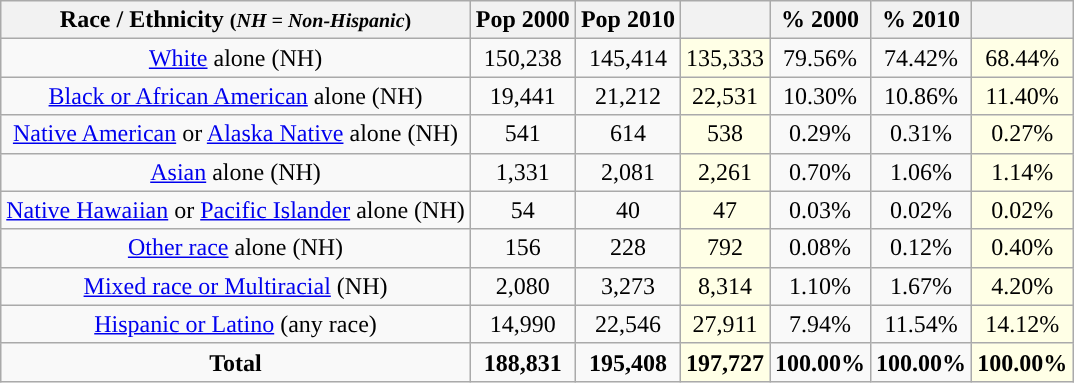<table class="wikitable" style="text-align:center;">
<tr>
<th>Race / Ethnicity <small>(<em>NH = Non-Hispanic</em>)</small></th>
<th>Pop 2000</th>
<th>Pop 2010</th>
<th></th>
<th>% 2000</th>
<th>% 2010</th>
<th></th>
</tr>
<tr>
<td><a href='#'>White</a> alone (NH)</td>
<td>150,238</td>
<td>145,414</td>
<td style='background: #ffffe6;'>135,333</td>
<td>79.56%</td>
<td>74.42%</td>
<td style='background: #ffffe6;'>68.44%</td>
</tr>
<tr>
<td><a href='#'>Black or African American</a> alone (NH)</td>
<td>19,441</td>
<td>21,212</td>
<td style='background: #ffffe6;'>22,531</td>
<td>10.30%</td>
<td>10.86%</td>
<td style='background: #ffffe6;'>11.40%</td>
</tr>
<tr>
<td><a href='#'>Native American</a> or <a href='#'>Alaska Native</a> alone (NH)</td>
<td>541</td>
<td>614</td>
<td style='background: #ffffe6;'>538</td>
<td>0.29%</td>
<td>0.31%</td>
<td style='background: #ffffe6;'>0.27%</td>
</tr>
<tr>
<td><a href='#'>Asian</a> alone (NH)</td>
<td>1,331</td>
<td>2,081</td>
<td style='background: #ffffe6;'>2,261</td>
<td>0.70%</td>
<td>1.06%</td>
<td style='background: #ffffe6;'>1.14%</td>
</tr>
<tr>
<td><a href='#'>Native Hawaiian</a> or <a href='#'>Pacific Islander</a> alone (NH)</td>
<td>54</td>
<td>40</td>
<td style='background: #ffffe6;'>47</td>
<td>0.03%</td>
<td>0.02%</td>
<td style='background: #ffffe6;'>0.02%</td>
</tr>
<tr>
<td><a href='#'>Other race</a> alone (NH)</td>
<td>156</td>
<td>228</td>
<td style='background: #ffffe6;'>792</td>
<td>0.08%</td>
<td>0.12%</td>
<td style='background: #ffffe6;'>0.40%</td>
</tr>
<tr>
<td><a href='#'>Mixed race or Multiracial</a> (NH)</td>
<td>2,080</td>
<td>3,273</td>
<td style='background: #ffffe6;'>8,314</td>
<td>1.10%</td>
<td>1.67%</td>
<td style='background: #ffffe6;'>4.20%</td>
</tr>
<tr>
<td><a href='#'>Hispanic or Latino</a> (any race)</td>
<td>14,990</td>
<td>22,546</td>
<td style='background: #ffffe6;'>27,911</td>
<td>7.94%</td>
<td>11.54%</td>
<td style='background: #ffffe6;'>14.12%</td>
</tr>
<tr>
<td><strong>Total</strong></td>
<td><strong>188,831</strong></td>
<td><strong>195,408</strong></td>
<td style='background: #ffffe6;'><strong>197,727</strong></td>
<td><strong>100.00%</strong></td>
<td><strong>100.00%</strong></td>
<td style='background: #ffffe6;'><strong>100.00%</strong></td>
</tr>
</table>
